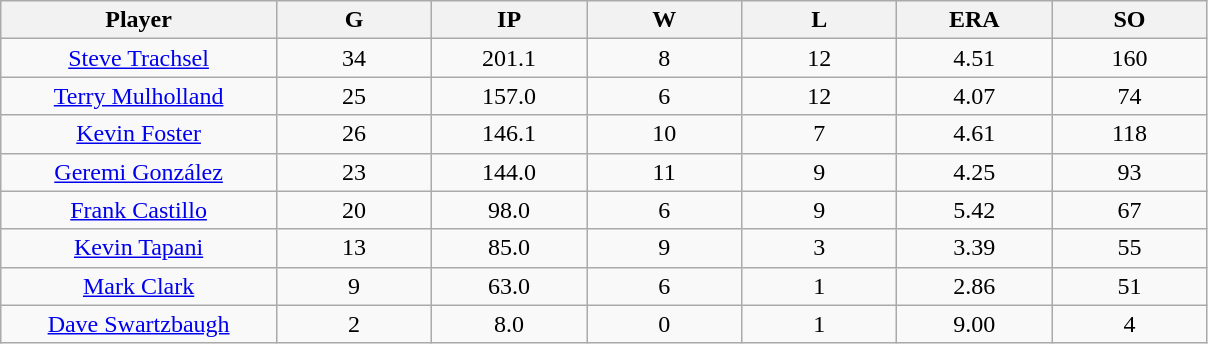<table class="wikitable sortable">
<tr>
<th bgcolor="#DDDDFF" width="16%">Player</th>
<th bgcolor="#DDDDFF" width="9%">G</th>
<th bgcolor="#DDDDFF" width="9%">IP</th>
<th bgcolor="#DDDDFF" width="9%">W</th>
<th bgcolor="#DDDDFF" width="9%">L</th>
<th bgcolor="#DDDDFF" width="9%">ERA</th>
<th bgcolor="#DDDDFF" width="9%">SO</th>
</tr>
<tr align="center">
<td><a href='#'>Steve Trachsel</a></td>
<td>34</td>
<td>201.1</td>
<td>8</td>
<td>12</td>
<td>4.51</td>
<td>160</td>
</tr>
<tr align=center>
<td><a href='#'>Terry Mulholland</a></td>
<td>25</td>
<td>157.0</td>
<td>6</td>
<td>12</td>
<td>4.07</td>
<td>74</td>
</tr>
<tr align=center>
<td><a href='#'>Kevin Foster</a></td>
<td>26</td>
<td>146.1</td>
<td>10</td>
<td>7</td>
<td>4.61</td>
<td>118</td>
</tr>
<tr align=center>
<td><a href='#'>Geremi González</a></td>
<td>23</td>
<td>144.0</td>
<td>11</td>
<td>9</td>
<td>4.25</td>
<td>93</td>
</tr>
<tr align=center>
<td><a href='#'>Frank Castillo</a></td>
<td>20</td>
<td>98.0</td>
<td>6</td>
<td>9</td>
<td>5.42</td>
<td>67</td>
</tr>
<tr align=center>
<td><a href='#'>Kevin Tapani</a></td>
<td>13</td>
<td>85.0</td>
<td>9</td>
<td>3</td>
<td>3.39</td>
<td>55</td>
</tr>
<tr align=center>
<td><a href='#'>Mark Clark</a></td>
<td>9</td>
<td>63.0</td>
<td>6</td>
<td>1</td>
<td>2.86</td>
<td>51</td>
</tr>
<tr align=center>
<td><a href='#'>Dave Swartzbaugh</a></td>
<td>2</td>
<td>8.0</td>
<td>0</td>
<td>1</td>
<td>9.00</td>
<td>4</td>
</tr>
</table>
